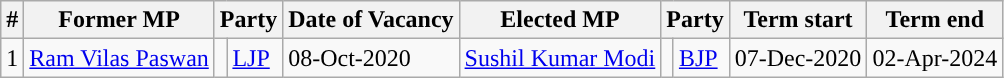<table class="wikitable sortable">
<tr>
<th>#</th>
<th>Former MP</th>
<th colspan="2">Party</th>
<th>Date of Vacancy</th>
<th>Elected MP</th>
<th colspan="2">Party</th>
<th>Term start</th>
<th>Term end</th>
</tr>
<tr>
<td>1</td>
<td><a href='#'>Ram Vilas Paswan</a></td>
<td rowspan="1" width="1"></td>
<td><a href='#'>LJP</a></td>
<td>08-Oct-2020</td>
<td><a href='#'>Sushil Kumar Modi</a></td>
<td rowspan="1" width="1"></td>
<td><a href='#'>BJP</a></td>
<td>07-Dec-2020</td>
<td>02-Apr-2024</td>
</tr>
</table>
